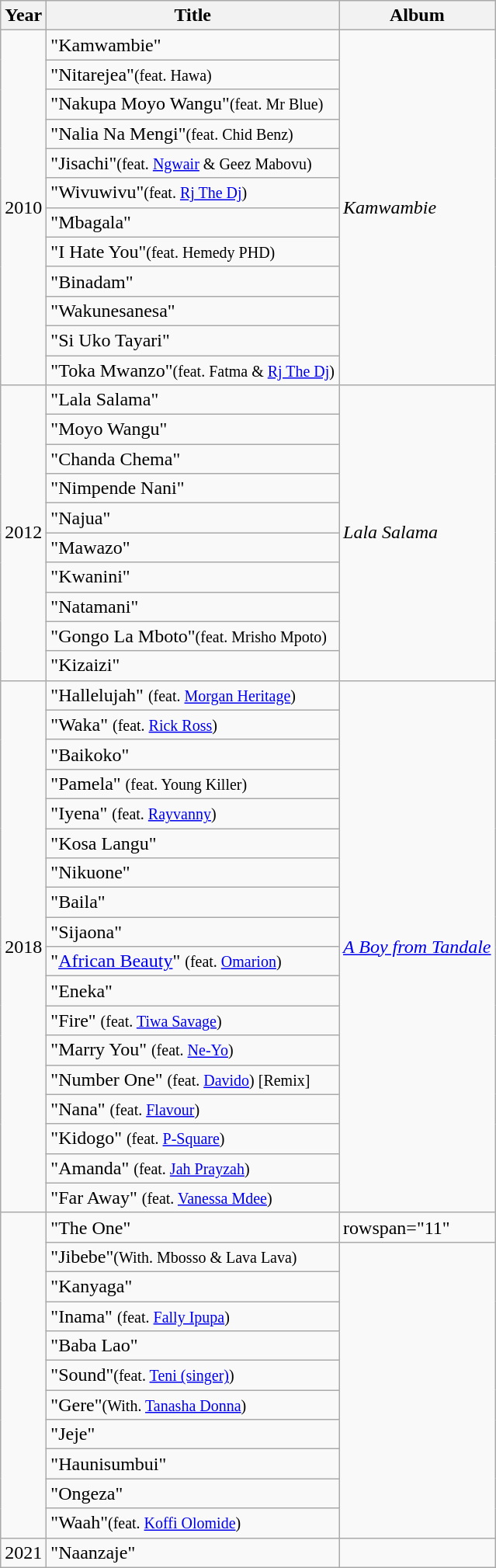<table class="wikitable sortable">
<tr>
<th>Year</th>
<th>Title</th>
<th>Album</th>
</tr>
<tr>
<td rowspan="12">2010<br></td>
<td>"Kamwambie"</td>
<td rowspan="12"><em>Kamwambie</em></td>
</tr>
<tr>
<td>"Nitarejea"<small>(feat. Hawa)</small></td>
</tr>
<tr>
<td>"Nakupa Moyo Wangu"<small>(feat. Mr Blue)</small></td>
</tr>
<tr>
<td>"Nalia Na Mengi"<small>(feat. Chid Benz)</small></td>
</tr>
<tr>
<td>"Jisachi"<small>(feat. <a href='#'>Ngwair</a> & Geez Mabovu)</small></td>
</tr>
<tr>
<td>"Wivuwivu"<small>(feat. <a href='#'>Rj The Dj</a>)</small></td>
</tr>
<tr>
<td>"Mbagala"</td>
</tr>
<tr>
<td>"I Hate You"<small>(feat. Hemedy PHD)</small></td>
</tr>
<tr>
<td>"Binadam"</td>
</tr>
<tr>
<td>"Wakunesanesa"</td>
</tr>
<tr>
<td>"Si Uko Tayari"</td>
</tr>
<tr>
<td>"Toka Mwanzo"<small>(feat. Fatma & <a href='#'>Rj The Dj</a>)</small></td>
</tr>
<tr>
<td rowspan="10">2012<br></td>
<td>"Lala Salama"</td>
<td rowspan="10"><em>Lala Salama</em></td>
</tr>
<tr>
<td>"Moyo Wangu"</td>
</tr>
<tr>
<td>"Chanda Chema"</td>
</tr>
<tr>
<td>"Nimpende Nani"</td>
</tr>
<tr>
<td>"Najua"</td>
</tr>
<tr>
<td>"Mawazo"</td>
</tr>
<tr>
<td>"Kwanini"</td>
</tr>
<tr>
<td>"Natamani"</td>
</tr>
<tr>
<td>"Gongo La Mboto"<small>(feat. Mrisho Mpoto)</small></td>
</tr>
<tr>
<td>"Kizaizi"</td>
</tr>
<tr>
<td rowspan="18">2018</td>
<td>"Hallelujah" <small>(feat. <a href='#'>Morgan Heritage</a>)</small></td>
<td rowspan="18"><em><a href='#'>A Boy from Tandale</a></em></td>
</tr>
<tr>
<td>"Waka" <small>(feat. <a href='#'>Rick Ross</a>)</small></td>
</tr>
<tr>
<td>"Baikoko"</td>
</tr>
<tr>
<td>"Pamela" <small>(feat. Young Killer)</small></td>
</tr>
<tr>
<td>"Iyena" <small>(feat. <a href='#'>Rayvanny</a>)</small></td>
</tr>
<tr>
<td>"Kosa Langu"</td>
</tr>
<tr>
<td>"Nikuone"</td>
</tr>
<tr>
<td>"Baila"</td>
</tr>
<tr>
<td>"Sijaona"</td>
</tr>
<tr>
<td>"<a href='#'>African Beauty</a>" <small>(feat. <a href='#'>Omarion</a>)</small></td>
</tr>
<tr>
<td>"Eneka"</td>
</tr>
<tr>
<td>"Fire" <small>(feat. <a href='#'>Tiwa Savage</a>)</small></td>
</tr>
<tr>
<td>"Marry You" <small>(feat. <a href='#'>Ne-Yo</a>)</small></td>
</tr>
<tr>
<td>"Number One" <small>(feat. <a href='#'>Davido</a>) [Remix]</small></td>
</tr>
<tr>
<td>"Nana" <small>(feat. <a href='#'>Flavour</a>)</small></td>
</tr>
<tr>
<td>"Kidogo" <small>(feat. <a href='#'>P-Square</a>)</small></td>
</tr>
<tr>
<td>"Amanda" <small>(feat. <a href='#'>Jah Prayzah</a>)</small></td>
</tr>
<tr>
<td>"Far Away" <small>(feat. <a href='#'>Vanessa Mdee</a>)</small></td>
</tr>
<tr>
<td rowspan="11"></td>
<td>"The One"</td>
<td>rowspan="11"</td>
</tr>
<tr>
<td>"Jibebe"<small>(With. Mbosso & Lava Lava)</small></td>
</tr>
<tr>
<td>"Kanyaga"</td>
</tr>
<tr>
<td>"Inama" <small>(feat. <a href='#'>Fally Ipupa</a>)</small></td>
</tr>
<tr>
<td>"Baba Lao"</td>
</tr>
<tr>
<td>"Sound"<small>(feat. <a href='#'>Teni (singer)</a>)</small></td>
</tr>
<tr>
<td>"Gere"<small>(With. <a href='#'>Tanasha Donna</a>)</small></td>
</tr>
<tr>
<td>"Jeje"</td>
</tr>
<tr>
<td>"Haunisumbui"</td>
</tr>
<tr>
<td>"Ongeza"</td>
</tr>
<tr>
<td>"Waah"<small>(feat. <a href='#'>Koffi Olomide</a>)</small></td>
</tr>
<tr>
<td>2021</td>
<td>"Naanzaje"</td>
<td></td>
</tr>
</table>
